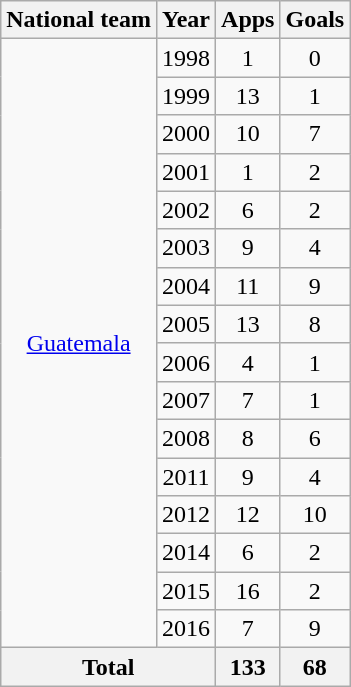<table class=wikitable style="text-align: center">
<tr>
<th>National team</th>
<th>Year</th>
<th>Apps</th>
<th>Goals</th>
</tr>
<tr>
<td rowspan="16"><a href='#'>Guatemala</a></td>
<td>1998</td>
<td>1</td>
<td>0</td>
</tr>
<tr>
<td>1999</td>
<td>13</td>
<td>1</td>
</tr>
<tr>
<td>2000</td>
<td>10</td>
<td>7</td>
</tr>
<tr>
<td>2001</td>
<td>1</td>
<td>2</td>
</tr>
<tr>
<td>2002</td>
<td>6</td>
<td>2</td>
</tr>
<tr>
<td>2003</td>
<td>9</td>
<td>4</td>
</tr>
<tr>
<td>2004</td>
<td>11</td>
<td>9</td>
</tr>
<tr>
<td>2005</td>
<td>13</td>
<td>8</td>
</tr>
<tr>
<td>2006</td>
<td>4</td>
<td>1</td>
</tr>
<tr>
<td>2007</td>
<td>7</td>
<td>1</td>
</tr>
<tr>
<td>2008</td>
<td>8</td>
<td>6</td>
</tr>
<tr>
<td>2011</td>
<td>9</td>
<td>4</td>
</tr>
<tr>
<td>2012</td>
<td>12</td>
<td>10</td>
</tr>
<tr>
<td>2014</td>
<td>6</td>
<td>2</td>
</tr>
<tr>
<td>2015</td>
<td>16</td>
<td>2</td>
</tr>
<tr>
<td>2016</td>
<td>7</td>
<td>9</td>
</tr>
<tr>
<th colspan="2">Total</th>
<th>133</th>
<th>68</th>
</tr>
</table>
